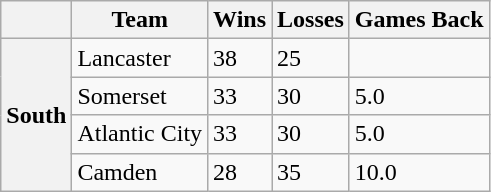<table class="wikitable">
<tr>
<th></th>
<th>Team</th>
<th>Wins</th>
<th>Losses</th>
<th>Games Back</th>
</tr>
<tr>
<th rowspan="4">South</th>
<td>Lancaster</td>
<td>38</td>
<td>25</td>
<td> </td>
</tr>
<tr>
<td>Somerset</td>
<td>33</td>
<td>30</td>
<td>5.0</td>
</tr>
<tr>
<td>Atlantic City</td>
<td>33</td>
<td>30</td>
<td>5.0</td>
</tr>
<tr>
<td>Camden</td>
<td>28</td>
<td>35</td>
<td>10.0</td>
</tr>
</table>
